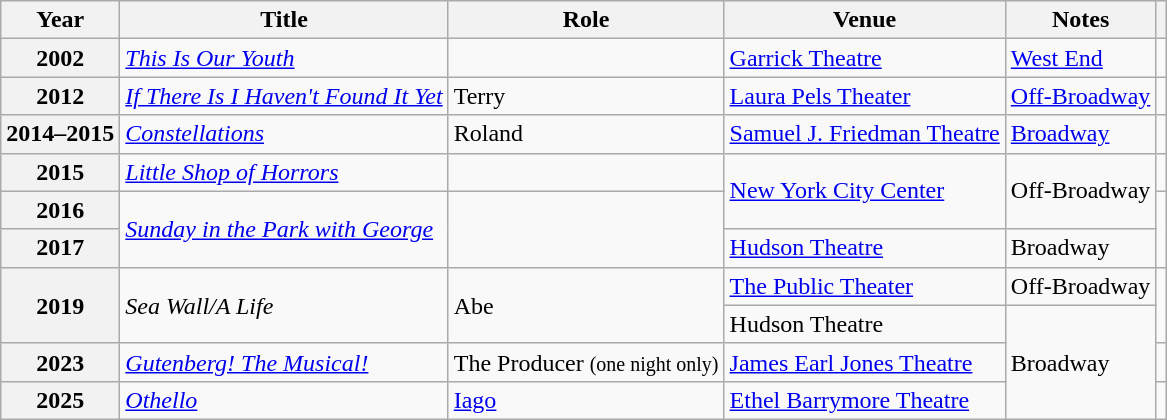<table class="wikitable plainrowheaders sortable" style="margin-right: 0;">
<tr>
<th scope="col">Year</th>
<th scope="col">Title</th>
<th scope="col">Role</th>
<th scope="col">Venue</th>
<th scope=col>Notes</th>
<th scope="col" class="unsortable"></th>
</tr>
<tr>
<th scope="row">2002</th>
<td><em><a href='#'>This Is Our Youth</a></em></td>
<td></td>
<td><a href='#'>Garrick Theatre</a></td>
<td><a href='#'>West End</a></td>
<td style="text-align:center;"></td>
</tr>
<tr>
<th scope="row">2012</th>
<td><em><a href='#'>If There Is I Haven't Found It Yet</a></em></td>
<td>Terry</td>
<td><a href='#'>Laura Pels Theater</a></td>
<td><a href='#'>Off-Broadway</a></td>
<td style="text-align:center;"></td>
</tr>
<tr>
<th scope="row">2014–2015</th>
<td><em><a href='#'>Constellations</a></em></td>
<td>Roland</td>
<td><a href='#'>Samuel J. Friedman Theatre</a></td>
<td><a href='#'>Broadway</a></td>
<td style="text-align:center;"></td>
</tr>
<tr>
<th scope="row">2015</th>
<td><em><a href='#'>Little Shop of Horrors</a></em></td>
<td></td>
<td rowspan=2><a href='#'>New York City Center</a></td>
<td rowspan=2>Off-Broadway</td>
<td style="text-align:center;"></td>
</tr>
<tr>
<th scope="row">2016</th>
<td rowspan=2><em><a href='#'>Sunday in the Park with George</a></em></td>
<td rowspan=2></td>
<td rowspan=2 style="text-align:center;"></td>
</tr>
<tr>
<th scope=row>2017</th>
<td><a href='#'>Hudson Theatre</a></td>
<td>Broadway</td>
</tr>
<tr>
<th rowspan=2 scope="row">2019</th>
<td rowspan=2><em>Sea Wall/A Life</em></td>
<td rowspan=2>Abe</td>
<td><a href='#'>The Public Theater</a></td>
<td>Off-Broadway</td>
<td rowspan=2 style="text-align:center;"></td>
</tr>
<tr>
<td>Hudson Theatre</td>
<td rowspan=3>Broadway</td>
</tr>
<tr>
<th scope="row">2023</th>
<td><em><a href='#'>Gutenberg! The Musical!</a></em></td>
<td>The Producer <small>(one night only)</small></td>
<td><a href='#'>James Earl Jones Theatre</a></td>
<td style="text-align:center;"></td>
</tr>
<tr>
<th scope="row">2025</th>
<td><em><a href='#'>Othello</a></em></td>
<td><a href='#'>Iago</a></td>
<td><a href='#'>Ethel Barrymore Theatre</a></td>
<td style="text-align:center;"></td>
</tr>
</table>
